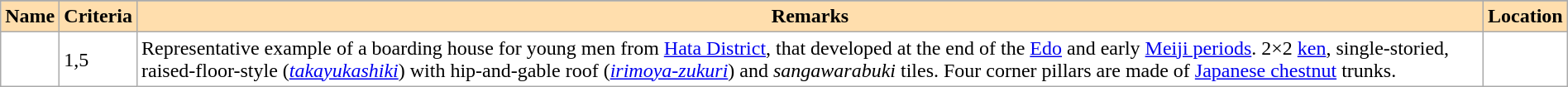<table class="wikitable sortable" width="100%" style="background:#ffffff;">
<tr>
</tr>
<tr>
<th scope="col" align="left" style="background:#ffdead;">Name</th>
<th scope="col" align="left" style="background:#ffdead;">Criteria</th>
<th scope="col" align="left" style="background:#ffdead;" class="unsortable">Remarks</th>
<th scope="col" style="background:#ffdead;">Location</th>
</tr>
<tr>
<td></td>
<td>1,5</td>
<td>Representative example of a boarding house for young men from <a href='#'>Hata District</a>, that developed at the end of the <a href='#'>Edo</a> and early <a href='#'>Meiji periods</a>. 2×2 <a href='#'>ken</a>, single-storied, raised-floor-style (<em><a href='#'>takayukashiki</a></em>) with hip-and-gable roof (<em><a href='#'>irimoya-zukuri</a></em>) and <em>sangawarabuki</em> tiles. Four corner pillars are made of <a href='#'>Japanese chestnut</a> trunks.</td>
<td></td>
</tr>
</table>
